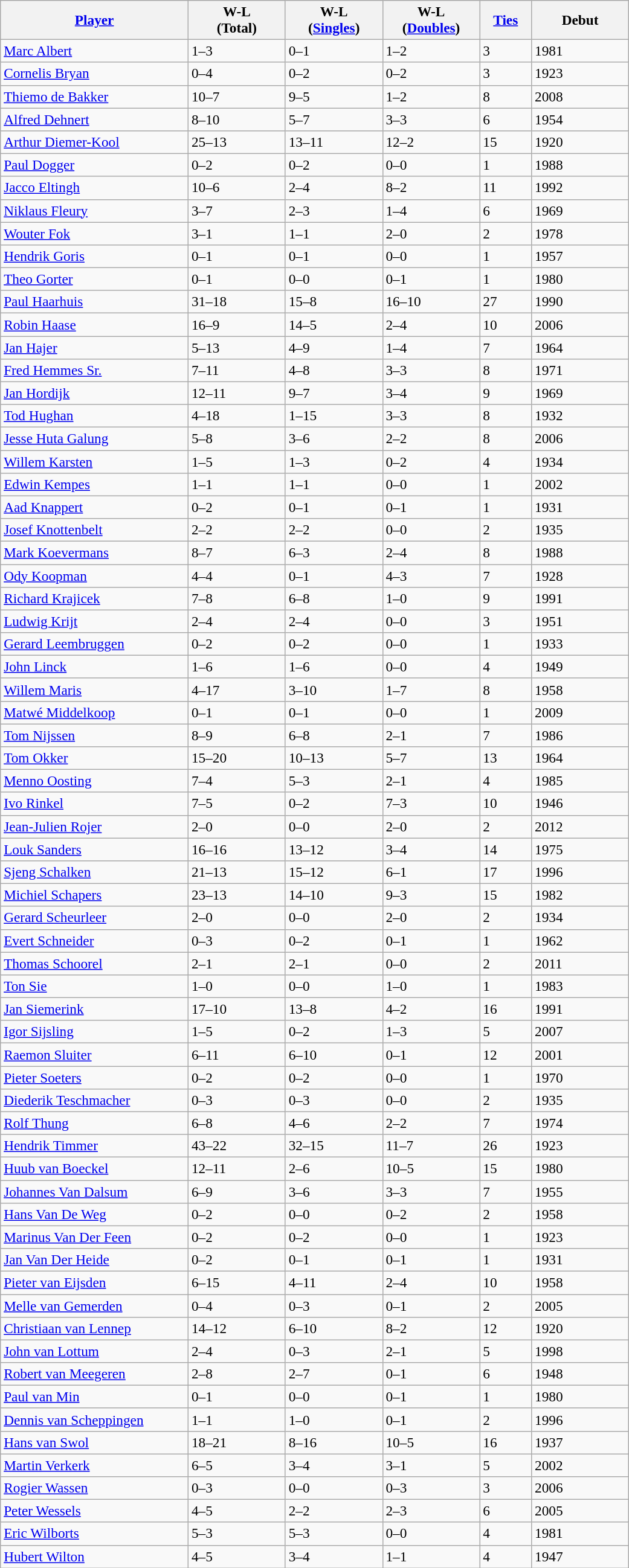<table class="wikitable sortable" style=font-size:97%>
<tr>
<th width=200><a href='#'>Player</a></th>
<th width=100>W-L<br>(Total)</th>
<th width=100>W-L<br>(<a href='#'>Singles</a>)</th>
<th width=100>W-L<br>(<a href='#'>Doubles</a>)</th>
<th width=50><a href='#'>Ties</a></th>
<th width=100>Debut</th>
</tr>
<tr>
<td><a href='#'>Marc Albert</a></td>
<td>1–3</td>
<td>0–1</td>
<td>1–2</td>
<td>3</td>
<td>1981</td>
</tr>
<tr>
<td><a href='#'>Cornelis Bryan</a></td>
<td>0–4</td>
<td>0–2</td>
<td>0–2</td>
<td>3</td>
<td>1923</td>
</tr>
<tr>
<td><a href='#'>Thiemo de Bakker</a></td>
<td>10–7</td>
<td>9–5</td>
<td>1–2</td>
<td>8</td>
<td>2008</td>
</tr>
<tr>
<td><a href='#'>Alfred Dehnert</a></td>
<td>8–10</td>
<td>5–7</td>
<td>3–3</td>
<td>6</td>
<td>1954</td>
</tr>
<tr>
<td><a href='#'>Arthur Diemer-Kool</a></td>
<td>25–13</td>
<td>13–11</td>
<td>12–2</td>
<td>15</td>
<td>1920</td>
</tr>
<tr>
<td><a href='#'>Paul Dogger</a></td>
<td>0–2</td>
<td>0–2</td>
<td>0–0</td>
<td>1</td>
<td>1988</td>
</tr>
<tr>
<td><a href='#'>Jacco Eltingh</a></td>
<td>10–6</td>
<td>2–4</td>
<td>8–2</td>
<td>11</td>
<td>1992</td>
</tr>
<tr>
<td><a href='#'>Niklaus Fleury</a></td>
<td>3–7</td>
<td>2–3</td>
<td>1–4</td>
<td>6</td>
<td>1969</td>
</tr>
<tr>
<td><a href='#'>Wouter Fok</a></td>
<td>3–1</td>
<td>1–1</td>
<td>2–0</td>
<td>2</td>
<td>1978</td>
</tr>
<tr>
<td><a href='#'>Hendrik Goris</a></td>
<td>0–1</td>
<td>0–1</td>
<td>0–0</td>
<td>1</td>
<td>1957</td>
</tr>
<tr>
<td><a href='#'>Theo Gorter</a></td>
<td>0–1</td>
<td>0–0</td>
<td>0–1</td>
<td>1</td>
<td>1980</td>
</tr>
<tr>
<td><a href='#'>Paul Haarhuis</a></td>
<td>31–18</td>
<td>15–8</td>
<td>16–10</td>
<td>27</td>
<td>1990</td>
</tr>
<tr>
<td><a href='#'>Robin Haase</a></td>
<td>16–9</td>
<td>14–5</td>
<td>2–4</td>
<td>10</td>
<td>2006</td>
</tr>
<tr>
<td><a href='#'>Jan Hajer</a></td>
<td>5–13</td>
<td>4–9</td>
<td>1–4</td>
<td>7</td>
<td>1964</td>
</tr>
<tr>
<td><a href='#'>Fred Hemmes Sr.</a></td>
<td>7–11</td>
<td>4–8</td>
<td>3–3</td>
<td>8</td>
<td>1971</td>
</tr>
<tr>
<td><a href='#'>Jan Hordijk</a></td>
<td>12–11</td>
<td>9–7</td>
<td>3–4</td>
<td>9</td>
<td>1969</td>
</tr>
<tr>
<td><a href='#'>Tod Hughan</a></td>
<td>4–18</td>
<td>1–15</td>
<td>3–3</td>
<td>8</td>
<td>1932</td>
</tr>
<tr>
<td><a href='#'>Jesse Huta Galung</a></td>
<td>5–8</td>
<td>3–6</td>
<td>2–2</td>
<td>8</td>
<td>2006</td>
</tr>
<tr>
<td><a href='#'>Willem Karsten</a></td>
<td>1–5</td>
<td>1–3</td>
<td>0–2</td>
<td>4</td>
<td>1934</td>
</tr>
<tr>
<td><a href='#'>Edwin Kempes</a></td>
<td>1–1</td>
<td>1–1</td>
<td>0–0</td>
<td>1</td>
<td>2002</td>
</tr>
<tr>
<td><a href='#'>Aad Knappert</a></td>
<td>0–2</td>
<td>0–1</td>
<td>0–1</td>
<td>1</td>
<td>1931</td>
</tr>
<tr>
<td><a href='#'>Josef Knottenbelt</a></td>
<td>2–2</td>
<td>2–2</td>
<td>0–0</td>
<td>2</td>
<td>1935</td>
</tr>
<tr>
<td><a href='#'>Mark Koevermans</a></td>
<td>8–7</td>
<td>6–3</td>
<td>2–4</td>
<td>8</td>
<td>1988</td>
</tr>
<tr>
<td><a href='#'>Ody Koopman</a></td>
<td>4–4</td>
<td>0–1</td>
<td>4–3</td>
<td>7</td>
<td>1928</td>
</tr>
<tr>
<td><a href='#'>Richard Krajicek</a></td>
<td>7–8</td>
<td>6–8</td>
<td>1–0</td>
<td>9</td>
<td>1991</td>
</tr>
<tr>
<td><a href='#'>Ludwig Krijt</a></td>
<td>2–4</td>
<td>2–4</td>
<td>0–0</td>
<td>3</td>
<td>1951</td>
</tr>
<tr>
<td><a href='#'>Gerard Leembruggen</a></td>
<td>0–2</td>
<td>0–2</td>
<td>0–0</td>
<td>1</td>
<td>1933</td>
</tr>
<tr>
<td><a href='#'>John Linck</a></td>
<td>1–6</td>
<td>1–6</td>
<td>0–0</td>
<td>4</td>
<td>1949</td>
</tr>
<tr>
<td><a href='#'>Willem Maris</a></td>
<td>4–17</td>
<td>3–10</td>
<td>1–7</td>
<td>8</td>
<td>1958</td>
</tr>
<tr>
<td><a href='#'>Matwé Middelkoop</a></td>
<td>0–1</td>
<td>0–1</td>
<td>0–0</td>
<td>1</td>
<td>2009</td>
</tr>
<tr>
<td><a href='#'>Tom Nijssen</a></td>
<td>8–9</td>
<td>6–8</td>
<td>2–1</td>
<td>7</td>
<td>1986</td>
</tr>
<tr>
<td><a href='#'>Tom Okker</a></td>
<td>15–20</td>
<td>10–13</td>
<td>5–7</td>
<td>13</td>
<td>1964</td>
</tr>
<tr>
<td><a href='#'>Menno Oosting</a></td>
<td>7–4</td>
<td>5–3</td>
<td>2–1</td>
<td>4</td>
<td>1985</td>
</tr>
<tr>
<td><a href='#'>Ivo Rinkel</a></td>
<td>7–5</td>
<td>0–2</td>
<td>7–3</td>
<td>10</td>
<td>1946</td>
</tr>
<tr>
<td><a href='#'>Jean-Julien Rojer</a></td>
<td>2–0</td>
<td>0–0</td>
<td>2–0</td>
<td>2</td>
<td>2012</td>
</tr>
<tr>
<td><a href='#'>Louk Sanders</a></td>
<td>16–16</td>
<td>13–12</td>
<td>3–4</td>
<td>14</td>
<td>1975</td>
</tr>
<tr>
<td><a href='#'>Sjeng Schalken</a></td>
<td>21–13</td>
<td>15–12</td>
<td>6–1</td>
<td>17</td>
<td>1996</td>
</tr>
<tr>
<td><a href='#'>Michiel Schapers</a></td>
<td>23–13</td>
<td>14–10</td>
<td>9–3</td>
<td>15</td>
<td>1982</td>
</tr>
<tr>
<td><a href='#'>Gerard Scheurleer</a></td>
<td>2–0</td>
<td>0–0</td>
<td>2–0</td>
<td>2</td>
<td>1934</td>
</tr>
<tr>
<td><a href='#'>Evert Schneider</a></td>
<td>0–3</td>
<td>0–2</td>
<td>0–1</td>
<td>1</td>
<td>1962</td>
</tr>
<tr>
<td><a href='#'>Thomas Schoorel</a></td>
<td>2–1</td>
<td>2–1</td>
<td>0–0</td>
<td>2</td>
<td>2011</td>
</tr>
<tr>
<td><a href='#'>Ton Sie</a></td>
<td>1–0</td>
<td>0–0</td>
<td>1–0</td>
<td>1</td>
<td>1983</td>
</tr>
<tr>
<td><a href='#'>Jan Siemerink</a></td>
<td>17–10</td>
<td>13–8</td>
<td>4–2</td>
<td>16</td>
<td>1991</td>
</tr>
<tr>
<td><a href='#'>Igor Sijsling</a></td>
<td>1–5</td>
<td>0–2</td>
<td>1–3</td>
<td>5</td>
<td>2007</td>
</tr>
<tr>
<td><a href='#'>Raemon Sluiter</a></td>
<td>6–11</td>
<td>6–10</td>
<td>0–1</td>
<td>12</td>
<td>2001</td>
</tr>
<tr>
<td><a href='#'>Pieter Soeters</a></td>
<td>0–2</td>
<td>0–2</td>
<td>0–0</td>
<td>1</td>
<td>1970</td>
</tr>
<tr>
<td><a href='#'>Diederik Teschmacher</a></td>
<td>0–3</td>
<td>0–3</td>
<td>0–0</td>
<td>2</td>
<td>1935</td>
</tr>
<tr>
<td><a href='#'>Rolf Thung</a></td>
<td>6–8</td>
<td>4–6</td>
<td>2–2</td>
<td>7</td>
<td>1974</td>
</tr>
<tr>
<td><a href='#'>Hendrik Timmer</a></td>
<td>43–22</td>
<td>32–15</td>
<td>11–7</td>
<td>26</td>
<td>1923</td>
</tr>
<tr>
<td><a href='#'>Huub van Boeckel</a></td>
<td>12–11</td>
<td>2–6</td>
<td>10–5</td>
<td>15</td>
<td>1980</td>
</tr>
<tr>
<td><a href='#'>Johannes Van Dalsum</a></td>
<td>6–9</td>
<td>3–6</td>
<td>3–3</td>
<td>7</td>
<td>1955</td>
</tr>
<tr>
<td><a href='#'>Hans Van De Weg</a></td>
<td>0–2</td>
<td>0–0</td>
<td>0–2</td>
<td>2</td>
<td>1958</td>
</tr>
<tr>
<td><a href='#'>Marinus Van Der Feen</a></td>
<td>0–2</td>
<td>0–2</td>
<td>0–0</td>
<td>1</td>
<td>1923</td>
</tr>
<tr>
<td><a href='#'>Jan Van Der Heide</a></td>
<td>0–2</td>
<td>0–1</td>
<td>0–1</td>
<td>1</td>
<td>1931</td>
</tr>
<tr>
<td><a href='#'>Pieter van Eijsden</a></td>
<td>6–15</td>
<td>4–11</td>
<td>2–4</td>
<td>10</td>
<td>1958</td>
</tr>
<tr>
<td><a href='#'>Melle van Gemerden</a></td>
<td>0–4</td>
<td>0–3</td>
<td>0–1</td>
<td>2</td>
<td>2005</td>
</tr>
<tr>
<td><a href='#'>Christiaan van Lennep</a></td>
<td>14–12</td>
<td>6–10</td>
<td>8–2</td>
<td>12</td>
<td>1920</td>
</tr>
<tr>
<td><a href='#'>John van Lottum</a></td>
<td>2–4</td>
<td>0–3</td>
<td>2–1</td>
<td>5</td>
<td>1998</td>
</tr>
<tr>
<td><a href='#'>Robert van Meegeren</a></td>
<td>2–8</td>
<td>2–7</td>
<td>0–1</td>
<td>6</td>
<td>1948</td>
</tr>
<tr>
<td><a href='#'>Paul van Min</a></td>
<td>0–1</td>
<td>0–0</td>
<td>0–1</td>
<td>1</td>
<td>1980</td>
</tr>
<tr>
<td><a href='#'>Dennis van Scheppingen</a></td>
<td>1–1</td>
<td>1–0</td>
<td>0–1</td>
<td>2</td>
<td>1996</td>
</tr>
<tr>
<td><a href='#'>Hans van Swol</a></td>
<td>18–21</td>
<td>8–16</td>
<td>10–5</td>
<td>16</td>
<td>1937</td>
</tr>
<tr>
<td><a href='#'>Martin Verkerk</a></td>
<td>6–5</td>
<td>3–4</td>
<td>3–1</td>
<td>5</td>
<td>2002</td>
</tr>
<tr>
<td><a href='#'>Rogier Wassen</a></td>
<td>0–3</td>
<td>0–0</td>
<td>0–3</td>
<td>3</td>
<td>2006</td>
</tr>
<tr>
<td><a href='#'>Peter Wessels</a></td>
<td>4–5</td>
<td>2–2</td>
<td>2–3</td>
<td>6</td>
<td>2005</td>
</tr>
<tr>
<td><a href='#'>Eric Wilborts</a></td>
<td>5–3</td>
<td>5–3</td>
<td>0–0</td>
<td>4</td>
<td>1981</td>
</tr>
<tr>
<td><a href='#'>Hubert Wilton</a></td>
<td>4–5</td>
<td>3–4</td>
<td>1–1</td>
<td>4</td>
<td>1947</td>
</tr>
</table>
